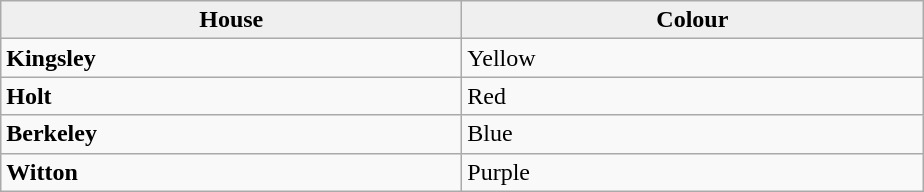<table class="wikitable">
<tr>
<th ! style="background:#efefef;" width="300">House</th>
<th ! style="background:#efefef;" width="300">Colour</th>
</tr>
<tr>
<td><strong>Kingsley</strong></td>
<td>Yellow</td>
</tr>
<tr>
<td><strong>Holt</strong></td>
<td>Red</td>
</tr>
<tr>
<td><strong>Berkeley</strong></td>
<td>Blue</td>
</tr>
<tr>
<td><strong>Witton</strong></td>
<td>Purple</td>
</tr>
</table>
